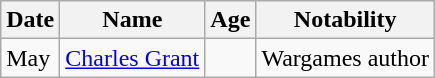<table class="wikitable">
<tr>
<th>Date</th>
<th>Name</th>
<th>Age</th>
<th>Notability</th>
</tr>
<tr>
<td>May</td>
<td><a href='#'>Charles Grant</a></td>
<td></td>
<td>Wargames author</td>
</tr>
</table>
